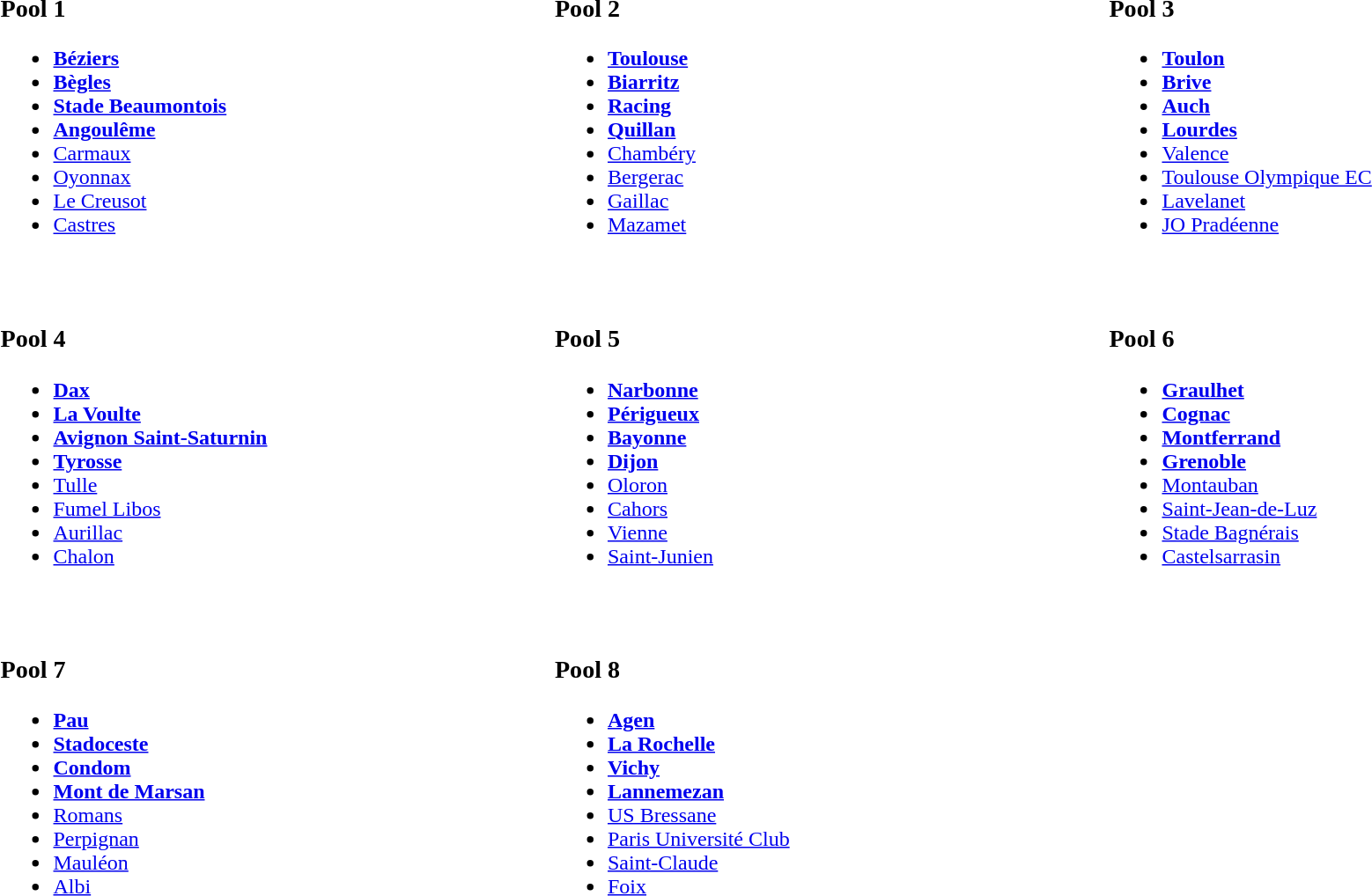<table width="100%" align="center" border="0" cellpadding="4" cellspacing="5">
<tr valign="top" align="left">
<td width="33%"><br><h3>Pool 1</h3><ul><li><strong><a href='#'>Béziers</a></strong></li><li><strong><a href='#'>Bègles</a></strong></li><li><strong><a href='#'>Stade Beaumontois</a></strong></li><li><strong><a href='#'>Angoulême</a></strong></li><li><a href='#'>Carmaux</a></li><li><a href='#'>Oyonnax</a></li><li><a href='#'>Le Creusot</a></li><li><a href='#'>Castres</a></li></ul></td>
<td width="33%"><br><h3>Pool 2</h3><ul><li><strong><a href='#'>Toulouse</a></strong></li><li><strong><a href='#'>Biarritz</a> </strong></li><li><strong><a href='#'>Racing</a></strong></li><li><strong><a href='#'>Quillan</a></strong></li><li><a href='#'>Chambéry</a></li><li><a href='#'>Bergerac</a></li><li><a href='#'>Gaillac</a></li><li><a href='#'>Mazamet</a></li></ul></td>
<td width="33%"><br><h3>Pool 3</h3><ul><li><strong><a href='#'>Toulon</a></strong></li><li><strong><a href='#'>Brive</a></strong></li><li><strong><a href='#'>Auch</a></strong></li><li><strong><a href='#'>Lourdes</a></strong></li><li><a href='#'>Valence</a></li><li><a href='#'>Toulouse Olympique EC</a></li><li><a href='#'>Lavelanet</a></li><li><a href='#'>JO Pradéenne</a></li></ul></td>
</tr>
<tr valign="top" align="left">
<td width="33%"><br><h3>Pool 4</h3><ul><li><strong><a href='#'>Dax</a></strong></li><li><strong><a href='#'>La Voulte</a></strong></li><li><strong><a href='#'>Avignon Saint-Saturnin</a></strong></li><li><strong><a href='#'>Tyrosse</a></strong></li><li><a href='#'>Tulle</a></li><li><a href='#'>Fumel Libos</a></li><li><a href='#'>Aurillac</a></li><li><a href='#'>Chalon</a></li></ul></td>
<td width="33%"><br><h3>Pool 5</h3><ul><li><strong><a href='#'>Narbonne</a></strong></li><li><strong><a href='#'>Périgueux</a></strong></li><li><strong><a href='#'>Bayonne</a></strong></li><li><strong><a href='#'>Dijon</a></strong></li><li><a href='#'>Oloron</a></li><li><a href='#'>Cahors</a></li><li><a href='#'>Vienne</a></li><li><a href='#'>Saint-Junien</a></li></ul></td>
<td width="33%"><br><h3>Pool 6</h3><ul><li><strong><a href='#'>Graulhet</a></strong></li><li><strong><a href='#'>Cognac</a></strong></li><li><strong><a href='#'>Montferrand</a></strong></li><li><strong><a href='#'>Grenoble</a></strong></li><li><a href='#'>Montauban</a></li><li><a href='#'>Saint-Jean-de-Luz</a></li><li><a href='#'>Stade Bagnérais</a></li><li><a href='#'>Castelsarrasin</a></li></ul></td>
</tr>
<tr valign="top" align="left">
<td width="33%"><br><h3>Pool 7</h3><ul><li><strong><a href='#'>Pau</a></strong></li><li><strong><a href='#'>Stadoceste</a></strong></li><li><strong><a href='#'>Condom</a></strong></li><li><strong><a href='#'>Mont de Marsan</a></strong></li><li><a href='#'>Romans</a></li><li><a href='#'>Perpignan</a></li><li><a href='#'>Mauléon</a></li><li><a href='#'>Albi</a></li></ul></td>
<td width="33%"><br><h3>Pool 8</h3><ul><li><strong><a href='#'>Agen</a></strong></li><li><strong><a href='#'>La Rochelle</a></strong></li><li><strong><a href='#'>Vichy</a></strong></li><li><strong><a href='#'>Lannemezan</a></strong></li><li><a href='#'>US Bressane</a></li><li><a href='#'>Paris Université Club</a></li><li><a href='#'>Saint-Claude</a></li><li><a href='#'>Foix</a></li></ul></td>
<td width="33%"></td>
</tr>
</table>
